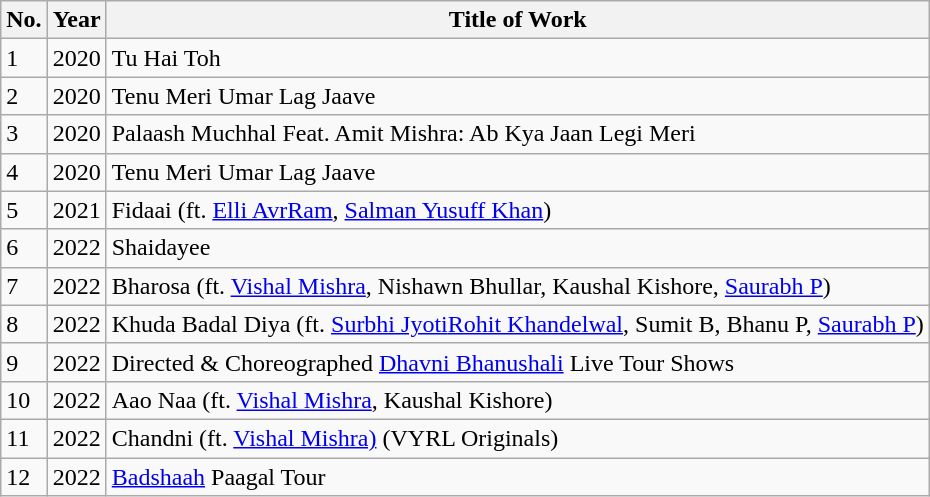<table class="wikitable">
<tr>
<th>No.</th>
<th>Year</th>
<th>Title of Work</th>
</tr>
<tr>
<td>1</td>
<td>2020</td>
<td>Tu Hai Toh</td>
</tr>
<tr>
<td>2</td>
<td>2020</td>
<td>Tenu Meri Umar Lag Jaave</td>
</tr>
<tr>
<td>3</td>
<td>2020</td>
<td>Palaash Muchhal Feat. Amit Mishra: Ab Kya Jaan Legi Meri</td>
</tr>
<tr>
<td>4</td>
<td>2020</td>
<td>Tenu Meri Umar Lag Jaave</td>
</tr>
<tr>
<td>5</td>
<td>2021</td>
<td>Fidaai (ft. <a href='#'>Elli AvrRam</a>, <a href='#'>Salman Yusuff Khan</a>) </td>
</tr>
<tr>
<td>6</td>
<td>2022</td>
<td>Shaidayee</td>
</tr>
<tr>
<td>7</td>
<td>2022</td>
<td>Bharosa (ft. <a href='#'>Vishal Mishra</a>, Nishawn Bhullar, Kaushal Kishore, <a href='#'>Saurabh P</a>) </td>
</tr>
<tr>
<td>8</td>
<td>2022</td>
<td>Khuda Badal Diya (ft. <a href='#'>Surbhi Jyoti</a><a href='#'>Rohit Khandelwal</a>, Sumit B, Bhanu P, <a href='#'>Saurabh P</a>) </td>
</tr>
<tr>
<td>9</td>
<td>2022</td>
<td>Directed & Choreographed <a href='#'>Dhavni Bhanushali</a> Live Tour Shows</td>
</tr>
<tr>
<td>10</td>
<td>2022</td>
<td>Aao Naa (ft. <a href='#'>Vishal Mishra</a>, Kaushal Kishore) </td>
</tr>
<tr>
<td>11</td>
<td>2022</td>
<td>Chandni (ft. <a href='#'>Vishal Mishra)</a> (VYRL Originals) </td>
</tr>
<tr>
<td>12</td>
<td>2022</td>
<td><a href='#'>Badshaah</a> Paagal Tour </td>
</tr>
</table>
